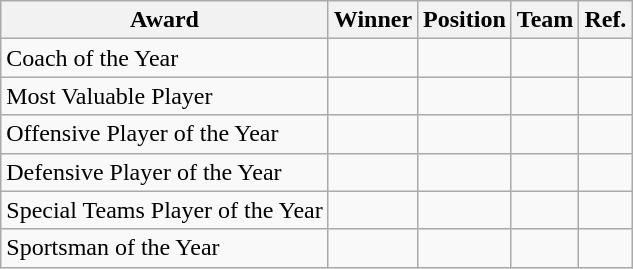<table class="wikitable">
<tr>
<th>Award</th>
<th>Winner</th>
<th>Position</th>
<th>Team</th>
<th>Ref.</th>
</tr>
<tr>
<td>Coach of the Year</td>
<td></td>
<td></td>
<td></td>
<td></td>
</tr>
<tr>
<td>Most Valuable Player</td>
<td></td>
<td></td>
<td></td>
<td></td>
</tr>
<tr>
<td>Offensive Player of the Year</td>
<td></td>
<td></td>
<td></td>
<td></td>
</tr>
<tr>
<td>Defensive Player of the Year</td>
<td></td>
<td></td>
<td></td>
<td></td>
</tr>
<tr>
<td>Special Teams Player of the Year</td>
<td></td>
<td></td>
<td></td>
<td></td>
</tr>
<tr>
<td>Sportsman of the Year</td>
<td></td>
<td></td>
<td></td>
<td></td>
</tr>
</table>
